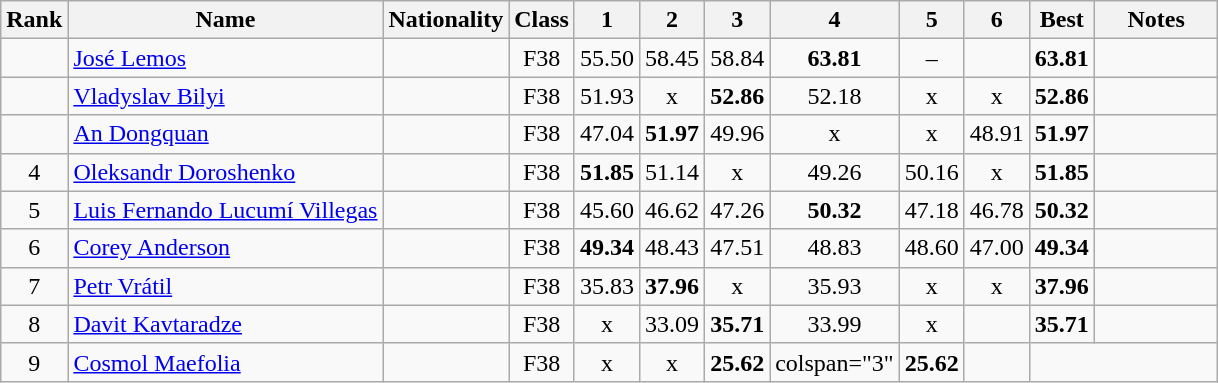<table class="nowrap wikitable sortable" style=" text-align:center">
<tr>
<th width="30">Rank</th>
<th>Name</th>
<th>Nationality</th>
<th width="30">Class</th>
<th width="30">1</th>
<th width="30">2</th>
<th width="30">3</th>
<th width="30">4</th>
<th width="30">5</th>
<th width="30">6</th>
<th width="30">Best</th>
<th width="75">Notes</th>
</tr>
<tr>
<td></td>
<td align="left"><a href='#'>José Lemos</a></td>
<td align="left"></td>
<td>F38</td>
<td>55.50</td>
<td>58.45</td>
<td>58.84</td>
<td><strong>63.81</strong></td>
<td>–</td>
<td></td>
<td><strong>63.81</strong></td>
<td><strong></strong></td>
</tr>
<tr>
<td></td>
<td align="left"><a href='#'>Vladyslav Bilyi</a></td>
<td align="left"></td>
<td>F38</td>
<td>51.93</td>
<td>x</td>
<td><strong>52.86</strong></td>
<td>52.18</td>
<td>x</td>
<td>x</td>
<td><strong>52.86</strong></td>
<td></td>
</tr>
<tr>
<td></td>
<td align="left"><a href='#'>An Dongquan</a></td>
<td align="left"></td>
<td>F38</td>
<td>47.04</td>
<td><strong>51.97</strong></td>
<td>49.96</td>
<td>x</td>
<td>x</td>
<td>48.91</td>
<td><strong>51.97</strong></td>
<td></td>
</tr>
<tr>
<td>4</td>
<td align="left"><a href='#'>Oleksandr Doroshenko</a></td>
<td align="left"></td>
<td>F38</td>
<td><strong>51.85</strong></td>
<td>51.14</td>
<td>x</td>
<td>49.26</td>
<td>50.16</td>
<td>x</td>
<td><strong>51.85</strong></td>
<td></td>
</tr>
<tr>
<td>5</td>
<td align="left"><a href='#'>Luis Fernando Lucumí Villegas</a></td>
<td align="left"></td>
<td>F38</td>
<td>45.60</td>
<td>46.62</td>
<td>47.26</td>
<td><strong>50.32</strong></td>
<td>47.18</td>
<td>46.78</td>
<td><strong>50.32</strong></td>
<td></td>
</tr>
<tr>
<td>6</td>
<td align="left"><a href='#'>Corey Anderson</a></td>
<td align="left"></td>
<td>F38</td>
<td><strong>49.34</strong></td>
<td>48.43</td>
<td>47.51</td>
<td>48.83</td>
<td>48.60</td>
<td>47.00</td>
<td><strong>49.34</strong></td>
<td></td>
</tr>
<tr>
<td>7</td>
<td align="left"><a href='#'>Petr Vrátil</a></td>
<td align="left"></td>
<td>F38</td>
<td>35.83</td>
<td><strong>37.96</strong></td>
<td>x</td>
<td>35.93</td>
<td>x</td>
<td>x</td>
<td><strong>37.96</strong></td>
<td></td>
</tr>
<tr>
<td>8</td>
<td align="left"><a href='#'>Davit Kavtaradze</a></td>
<td align="left"></td>
<td>F38</td>
<td>x</td>
<td>33.09</td>
<td><strong>35.71</strong></td>
<td>33.99</td>
<td>x</td>
<td></td>
<td><strong>35.71</strong></td>
<td></td>
</tr>
<tr>
<td>9</td>
<td align="left"><a href='#'>Cosmol Maefolia</a></td>
<td align="left"></td>
<td>F38</td>
<td>x</td>
<td>x</td>
<td><strong>25.62</strong></td>
<td>colspan="3" </td>
<td><strong>25.62</strong></td>
<td></td>
</tr>
</table>
